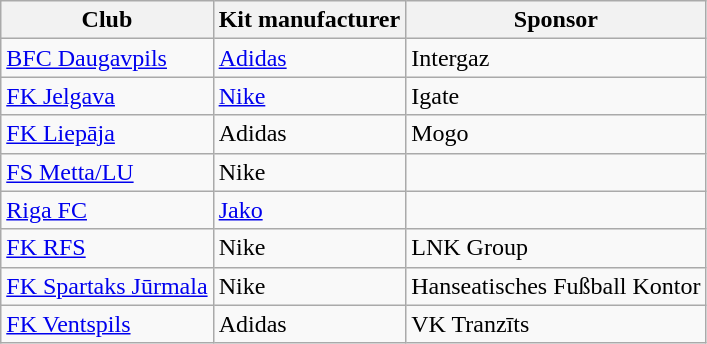<table class="wikitable sortable">
<tr>
<th>Club</th>
<th>Kit manufacturer</th>
<th>Sponsor</th>
</tr>
<tr>
<td><a href='#'>BFC Daugavpils</a></td>
<td><a href='#'>Adidas</a></td>
<td>Intergaz</td>
</tr>
<tr>
<td><a href='#'>FK Jelgava</a></td>
<td><a href='#'>Nike</a></td>
<td>Igate</td>
</tr>
<tr>
<td><a href='#'>FK Liepāja</a></td>
<td>Adidas</td>
<td>Mogo</td>
</tr>
<tr>
<td><a href='#'>FS Metta/LU</a></td>
<td>Nike</td>
<td></td>
</tr>
<tr>
<td><a href='#'>Riga FC</a></td>
<td><a href='#'>Jako</a></td>
<td></td>
</tr>
<tr>
<td><a href='#'>FK RFS</a></td>
<td>Nike</td>
<td>LNK Group</td>
</tr>
<tr>
<td><a href='#'>FK Spartaks Jūrmala</a></td>
<td>Nike</td>
<td>Hanseatisches Fußball Kontor</td>
</tr>
<tr>
<td><a href='#'>FK Ventspils</a></td>
<td>Adidas</td>
<td>VK Tranzīts</td>
</tr>
</table>
